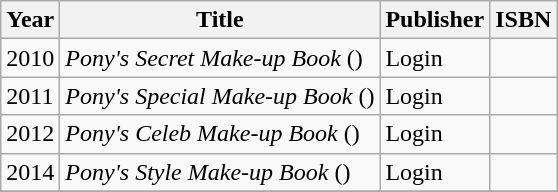<table class="wikitable">
<tr>
<th>Year</th>
<th>Title</th>
<th>Publisher</th>
<th>ISBN</th>
</tr>
<tr>
<td>2010</td>
<td><em>Pony's Secret Make-up Book</em> ()</td>
<td>Login</td>
<td></td>
</tr>
<tr>
<td>2011</td>
<td><em>Pony's Special Make-up Book</em> ()</td>
<td>Login</td>
<td></td>
</tr>
<tr>
<td>2012</td>
<td><em>Pony's Celeb Make-up Book</em> ()</td>
<td>Login</td>
<td></td>
</tr>
<tr>
<td>2014</td>
<td><em>Pony's Style Make-up Book</em> ()</td>
<td>Login</td>
<td></td>
</tr>
<tr>
</tr>
</table>
